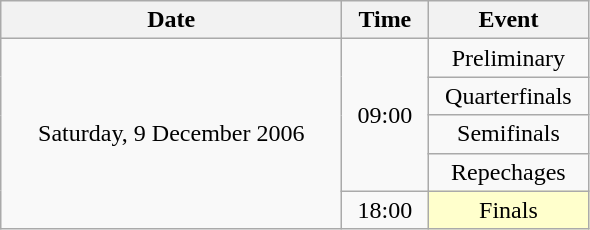<table class = "wikitable" style="text-align:center;">
<tr>
<th width=220>Date</th>
<th width=50>Time</th>
<th width=100>Event</th>
</tr>
<tr>
<td rowspan=5>Saturday, 9 December 2006</td>
<td rowspan=4>09:00</td>
<td>Preliminary</td>
</tr>
<tr>
<td>Quarterfinals</td>
</tr>
<tr>
<td>Semifinals</td>
</tr>
<tr>
<td>Repechages</td>
</tr>
<tr>
<td>18:00</td>
<td bgcolor=ffffcc>Finals</td>
</tr>
</table>
